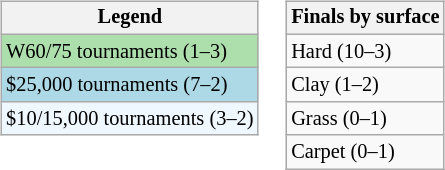<table>
<tr valign=top>
<td><br><table class=wikitable style="font-size:85%;">
<tr>
<th>Legend</th>
</tr>
<tr style="background:#addfad;">
<td>W60/75 tournaments (1–3)</td>
</tr>
<tr style="background:lightblue;">
<td>$25,000 tournaments (7–2)</td>
</tr>
<tr style="background:#f0f8ff;">
<td>$10/15,000 tournaments (3–2)</td>
</tr>
</table>
</td>
<td><br><table class=wikitable style="font-size:85%;">
<tr>
<th>Finals by surface</th>
</tr>
<tr>
<td>Hard (10–3)</td>
</tr>
<tr>
<td>Clay (1–2)</td>
</tr>
<tr>
<td>Grass (0–1)</td>
</tr>
<tr>
<td>Carpet (0–1)</td>
</tr>
</table>
</td>
</tr>
</table>
